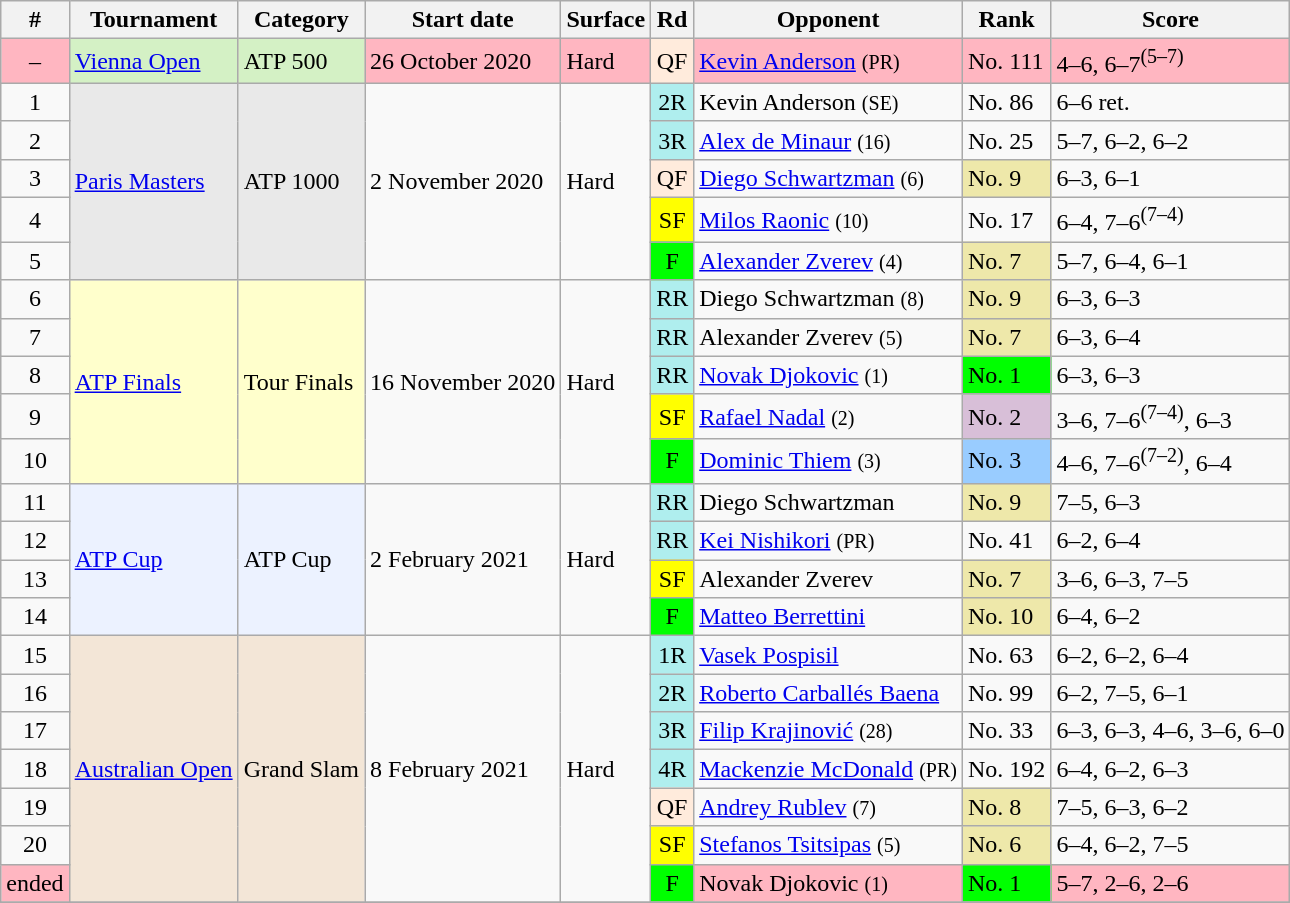<table class="wikitable sortable">
<tr>
<th>#</th>
<th>Tournament</th>
<th>Category</th>
<th>Start date</th>
<th>Surface</th>
<th>Rd</th>
<th>Opponent</th>
<th>Rank</th>
<th scope="col" class="unsortable">Score</th>
</tr>
<tr bgcolor=lightpink>
<td align=center>–</td>
<td bgcolor=D4F1C5><a href='#'>Vienna Open</a></td>
<td bgcolor=D4F1C5>ATP 500</td>
<td>26 October 2020</td>
<td>Hard</td>
<td align=center style="background:#ffebdc;">QF</td>
<td> <a href='#'>Kevin Anderson</a> <small>(PR)</small></td>
<td align=left>No. 111</td>
<td>4–6, 6–7<sup>(5–7)</sup></td>
</tr>
<tr>
<td align=center>1</td>
<td bgcolor=e9e9e9 rowspan=5><a href='#'>Paris Masters</a></td>
<td bgcolor=e9e9e9 rowspan=5>ATP 1000</td>
<td rowspan=5>2 November 2020</td>
<td rowspan=5>Hard</td>
<td align=center style="background:#afeeee;">2R</td>
<td> Kevin Anderson <small>(SE)</small></td>
<td align=left>No. 86</td>
<td>6–6 ret.</td>
</tr>
<tr>
<td align=center>2</td>
<td align=center style="background:#afeeee;">3R</td>
<td> <a href='#'>Alex de Minaur</a> <small>(16)</small></td>
<td align=left>No. 25</td>
<td>5–7, 6–2, 6–2</td>
</tr>
<tr>
<td align=center>3</td>
<td align=center style="background:#ffebdc;">QF</td>
<td> <a href='#'>Diego Schwartzman</a> <small>(6)</small></td>
<td align=left bgcolor=EEE8AA>No. 9</td>
<td>6–3, 6–1</td>
</tr>
<tr>
<td align=center>4</td>
<td align=center style="background:yellow;">SF</td>
<td> <a href='#'>Milos Raonic</a> <small>(10)</small></td>
<td align=left>No. 17</td>
<td>6–4, 7–6<sup>(7–4)</sup></td>
</tr>
<tr>
<td align=center>5</td>
<td align=center style="background:lime;">F</td>
<td> <a href='#'>Alexander Zverev</a> <small>(4)</small></td>
<td align=left bgcolor=EEE8AA>No. 7</td>
<td>5–7, 6–4, 6–1</td>
</tr>
<tr>
<td align=center>6</td>
<td bgcolor=#ffffcc rowspan=5><a href='#'>ATP Finals</a></td>
<td bgcolor=#ffffcc  rowspan=5>Tour Finals</td>
<td rowspan=5>16 November 2020</td>
<td rowspan=5>Hard</td>
<td align=center style="background:#afeeee;">RR</td>
<td> Diego Schwartzman <small>(8)</small></td>
<td align=left bgcolor=EEE8AA>No. 9</td>
<td>6–3, 6–3</td>
</tr>
<tr>
<td align=center>7</td>
<td align=center style="background:#afeeee;">RR</td>
<td> Alexander Zverev <small>(5)</small></td>
<td align=left bgcolor=EEE8AA>No. 7</td>
<td>6–3, 6–4</td>
</tr>
<tr>
<td align=center>8</td>
<td align=center style="background:#afeeee;">RR</td>
<td> <a href='#'>Novak Djokovic</a> <small>(1)</small></td>
<td align=left bgcolor=lime>No. 1</td>
<td>6–3, 6–3</td>
</tr>
<tr>
<td align=center>9</td>
<td align=center style="background:yellow;">SF</td>
<td> <a href='#'>Rafael Nadal</a> <small>(2)</small></td>
<td align=left bgcolor=thistle>No. 2</td>
<td>3–6, 7–6<sup>(7–4)</sup>, 6–3</td>
</tr>
<tr>
<td align=center>10</td>
<td align=center style="background:lime;">F</td>
<td> <a href='#'>Dominic Thiem</a> <small>(3)</small></td>
<td align=left bgcolor=99ccff>No. 3</td>
<td>4–6, 7–6<sup>(7–2)</sup>, 6–4</td>
</tr>
<tr>
<td align=center>11</td>
<td bgcolor=ECF2FF rowspan=4><a href='#'>ATP Cup</a></td>
<td bgcolor=ECF2FF  rowspan=4>ATP Cup</td>
<td rowspan=4>2 February 2021</td>
<td rowspan=4>Hard</td>
<td align=center style="background:#afeeee;">RR</td>
<td> Diego Schwartzman</td>
<td align=left bgcolor=EEE8AA>No. 9</td>
<td>7–5, 6–3</td>
</tr>
<tr>
<td align=center>12</td>
<td align=center style="background:#afeeee;">RR</td>
<td> <a href='#'>Kei Nishikori</a> <small>(PR)</small></td>
<td align=left>No. 41</td>
<td>6–2, 6–4</td>
</tr>
<tr>
<td align=center>13</td>
<td align=center style="background:yellow;">SF</td>
<td> Alexander Zverev</td>
<td align=left bgcolor=EEE8AA>No. 7</td>
<td>3–6, 6–3, 7–5</td>
</tr>
<tr>
<td align=center>14</td>
<td align=center style="background:lime;">F</td>
<td> <a href='#'>Matteo Berrettini</a></td>
<td align=left bgcolor=EEE8AA>No. 10</td>
<td>6–4, 6–2</td>
</tr>
<tr>
<td align=center>15</td>
<td bgcolor=f3e6d7 rowspan=7><a href='#'>Australian Open</a></td>
<td bgcolor=f3e6d7 rowspan=7>Grand Slam</td>
<td rowspan=7>8 February 2021</td>
<td rowspan=7>Hard</td>
<td align=center style="background:#afeeee;">1R</td>
<td> <a href='#'>Vasek Pospisil</a></td>
<td align=left>No. 63</td>
<td>6–2, 6–2, 6–4</td>
</tr>
<tr>
<td align=center>16</td>
<td align=center style="background:#afeeee;">2R</td>
<td> <a href='#'>Roberto Carballés Baena</a></td>
<td align=left>No. 99</td>
<td>6–2, 7–5, 6–1</td>
</tr>
<tr>
<td align=center>17</td>
<td align=center style="background:#afeeee;">3R</td>
<td> <a href='#'>Filip Krajinović</a> <small>(28)</small></td>
<td align=left>No. 33</td>
<td>6–3, 6–3, 4–6, 3–6, 6–0</td>
</tr>
<tr>
<td align=center>18</td>
<td align=center style="background:#afeeee;">4R</td>
<td> <a href='#'>Mackenzie McDonald</a> <small>(PR)</small></td>
<td align=left>No. 192</td>
<td>6–4, 6–2, 6–3</td>
</tr>
<tr>
<td align=center>19</td>
<td align=center style="background:#ffebdc;">QF</td>
<td> <a href='#'>Andrey Rublev</a> <small>(7)</small></td>
<td align=left bgcolor=EEE8AA>No. 8</td>
<td>7–5, 6–3, 6–2</td>
</tr>
<tr>
<td align=center>20</td>
<td align=center style="background:yellow;">SF</td>
<td> <a href='#'>Stefanos Tsitsipas</a> <small>(5)</small></td>
<td align=left bgcolor=EEE8AA>No. 6</td>
<td>6–4, 6–2, 7–5</td>
</tr>
<tr bgcolor=lightpink>
<td align=center>ended</td>
<td align=center style="background:lime;">F</td>
<td> Novak Djokovic <small>(1)</small></td>
<td align=left bgcolor=lime>No. 1</td>
<td>5–7, 2–6, 2–6</td>
</tr>
<tr>
</tr>
</table>
